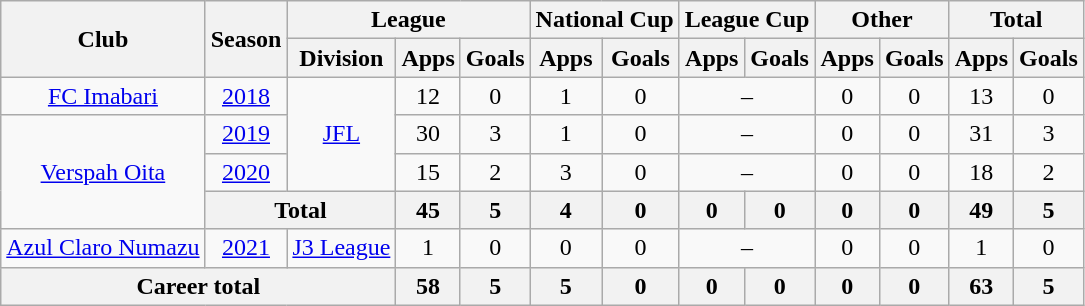<table class="wikitable" style="text-align: center">
<tr>
<th rowspan="2">Club</th>
<th rowspan="2">Season</th>
<th colspan="3">League</th>
<th colspan="2">National Cup</th>
<th colspan="2">League Cup</th>
<th colspan="2">Other</th>
<th colspan="2">Total</th>
</tr>
<tr>
<th>Division</th>
<th>Apps</th>
<th>Goals</th>
<th>Apps</th>
<th>Goals</th>
<th>Apps</th>
<th>Goals</th>
<th>Apps</th>
<th>Goals</th>
<th>Apps</th>
<th>Goals</th>
</tr>
<tr>
<td><a href='#'>FC Imabari</a></td>
<td><a href='#'>2018</a></td>
<td rowspan="3"><a href='#'>JFL</a></td>
<td>12</td>
<td>0</td>
<td>1</td>
<td>0</td>
<td colspan="2">–</td>
<td>0</td>
<td>0</td>
<td>13</td>
<td>0</td>
</tr>
<tr>
<td rowspan="3"><a href='#'>Verspah Oita</a></td>
<td><a href='#'>2019</a></td>
<td>30</td>
<td>3</td>
<td>1</td>
<td>0</td>
<td colspan="2">–</td>
<td>0</td>
<td>0</td>
<td>31</td>
<td>3</td>
</tr>
<tr>
<td><a href='#'>2020</a></td>
<td>15</td>
<td>2</td>
<td>3</td>
<td>0</td>
<td colspan="2">–</td>
<td>0</td>
<td>0</td>
<td>18</td>
<td>2</td>
</tr>
<tr>
<th colspan=2>Total</th>
<th>45</th>
<th>5</th>
<th>4</th>
<th>0</th>
<th>0</th>
<th>0</th>
<th>0</th>
<th>0</th>
<th>49</th>
<th>5</th>
</tr>
<tr>
<td><a href='#'>Azul Claro Numazu</a></td>
<td><a href='#'>2021</a></td>
<td><a href='#'>J3 League</a></td>
<td>1</td>
<td>0</td>
<td>0</td>
<td>0</td>
<td colspan="2">–</td>
<td>0</td>
<td>0</td>
<td>1</td>
<td>0</td>
</tr>
<tr>
<th colspan=3>Career total</th>
<th>58</th>
<th>5</th>
<th>5</th>
<th>0</th>
<th>0</th>
<th>0</th>
<th>0</th>
<th>0</th>
<th>63</th>
<th>5</th>
</tr>
</table>
